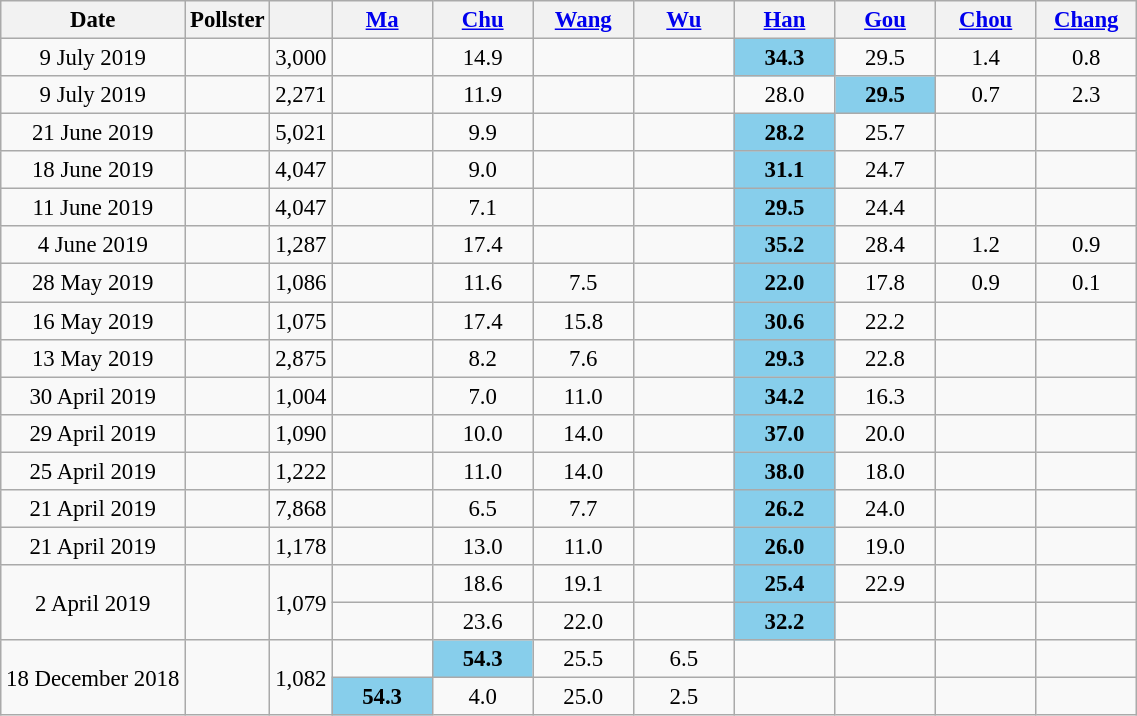<table class="wikitable sortable collapsible" style="font-size:95%; text-align:center">
<tr>
<th>Date</th>
<th>Pollster</th>
<th></th>
<th width=60px><a href='#'>Ma</a></th>
<th width=60px><a href='#'>Chu</a></th>
<th width=60px><a href='#'>Wang</a></th>
<th width=60px><a href='#'>Wu</a></th>
<th width=60px><a href='#'>Han</a></th>
<th width=60px><a href='#'>Gou</a></th>
<th width=60px><a href='#'>Chou</a></th>
<th width=60px><a href='#'>Chang</a></th>
</tr>
<tr>
<td>9 July 2019</td>
<td></td>
<td>3,000</td>
<td></td>
<td>14.9</td>
<td></td>
<td></td>
<td style="background-color:skyblue;"><strong>34.3</strong></td>
<td>29.5</td>
<td>1.4</td>
<td>0.8</td>
</tr>
<tr>
<td>9 July 2019</td>
<td></td>
<td>2,271</td>
<td></td>
<td>11.9</td>
<td></td>
<td></td>
<td>28.0</td>
<td style="background-color:skyblue;"><strong>29.5</strong></td>
<td>0.7</td>
<td>2.3</td>
</tr>
<tr>
<td>21 June 2019</td>
<td></td>
<td>5,021</td>
<td></td>
<td>9.9</td>
<td></td>
<td></td>
<td style="background-color:skyblue;"><strong>28.2</strong></td>
<td>25.7</td>
<td></td>
<td></td>
</tr>
<tr>
<td>18 June 2019</td>
<td></td>
<td>4,047</td>
<td></td>
<td>9.0</td>
<td></td>
<td></td>
<td style="background-color:skyblue;"><strong>31.1</strong></td>
<td>24.7</td>
<td></td>
<td></td>
</tr>
<tr>
<td>11 June 2019</td>
<td></td>
<td>4,047</td>
<td></td>
<td>7.1</td>
<td></td>
<td></td>
<td style="background-color:skyblue;"><strong>29.5</strong></td>
<td>24.4</td>
<td></td>
<td></td>
</tr>
<tr>
<td>4 June 2019</td>
<td></td>
<td>1,287</td>
<td></td>
<td>17.4</td>
<td></td>
<td></td>
<td style="background-color:skyblue;"><strong>35.2</strong></td>
<td>28.4</td>
<td>1.2</td>
<td>0.9</td>
</tr>
<tr>
<td>28 May 2019</td>
<td></td>
<td>1,086</td>
<td></td>
<td>11.6</td>
<td>7.5</td>
<td></td>
<td style="background-color:skyblue;"><strong>22.0</strong></td>
<td>17.8</td>
<td>0.9</td>
<td>0.1</td>
</tr>
<tr>
<td>16 May 2019</td>
<td></td>
<td>1,075</td>
<td></td>
<td>17.4</td>
<td>15.8</td>
<td></td>
<td style="background-color:skyblue;"><strong>30.6</strong></td>
<td>22.2</td>
<td></td>
<td></td>
</tr>
<tr>
<td>13 May 2019</td>
<td></td>
<td>2,875</td>
<td></td>
<td>8.2</td>
<td>7.6</td>
<td></td>
<td style="background-color:skyblue;"><strong>29.3</strong></td>
<td>22.8</td>
<td></td>
<td></td>
</tr>
<tr>
<td>30 April 2019</td>
<td></td>
<td>1,004</td>
<td></td>
<td>7.0</td>
<td>11.0</td>
<td></td>
<td style="background-color:skyblue;"><strong>34.2</strong></td>
<td>16.3</td>
<td></td>
<td></td>
</tr>
<tr>
<td>29 April 2019</td>
<td></td>
<td>1,090</td>
<td></td>
<td>10.0</td>
<td>14.0</td>
<td></td>
<td style="background-color:skyblue;"><strong>37.0</strong></td>
<td>20.0</td>
<td></td>
<td></td>
</tr>
<tr>
<td>25 April 2019</td>
<td></td>
<td>1,222</td>
<td></td>
<td>11.0</td>
<td>14.0</td>
<td></td>
<td style="background-color:skyblue;"><strong>38.0</strong></td>
<td>18.0</td>
<td></td>
<td></td>
</tr>
<tr>
<td>21 April 2019</td>
<td></td>
<td>7,868</td>
<td></td>
<td>6.5</td>
<td>7.7</td>
<td></td>
<td style="background-color:skyblue;"><strong>26.2</strong></td>
<td>24.0</td>
<td></td>
<td></td>
</tr>
<tr>
<td>21 April 2019</td>
<td></td>
<td>1,178</td>
<td></td>
<td>13.0</td>
<td>11.0</td>
<td></td>
<td style="background-color:skyblue;"><strong>26.0</strong></td>
<td>19.0</td>
<td></td>
<td></td>
</tr>
<tr>
<td rowspan=2>2 April 2019</td>
<td rowspan=2></td>
<td rowspan=2>1,079</td>
<td></td>
<td>18.6</td>
<td>19.1</td>
<td></td>
<td style="background-color:skyblue;"><strong>25.4</strong></td>
<td>22.9</td>
<td></td>
<td></td>
</tr>
<tr>
<td></td>
<td>23.6</td>
<td>22.0</td>
<td></td>
<td style="background-color:skyblue;"><strong>32.2</strong></td>
<td></td>
<td></td>
<td></td>
</tr>
<tr>
<td rowspan=2>18 December 2018</td>
<td rowspan=2></td>
<td rowspan=2>1,082</td>
<td></td>
<td style="background-color:skyblue;"><strong>54.3</strong></td>
<td>25.5</td>
<td>6.5</td>
<td></td>
<td></td>
<td></td>
<td></td>
</tr>
<tr>
<td style="background-color:skyblue;"><strong>54.3</strong></td>
<td>4.0</td>
<td>25.0</td>
<td>2.5</td>
<td></td>
<td></td>
<td></td>
<td></td>
</tr>
</table>
